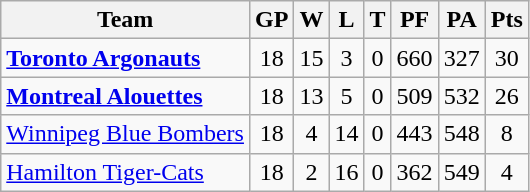<table class="wikitable">
<tr>
<th>Team</th>
<th>GP</th>
<th>W</th>
<th>L</th>
<th>T</th>
<th>PF</th>
<th>PA</th>
<th>Pts</th>
</tr>
<tr align="center">
<td align="left"><strong><a href='#'>Toronto Argonauts</a></strong></td>
<td>18</td>
<td>15</td>
<td>3</td>
<td>0</td>
<td>660</td>
<td>327</td>
<td>30</td>
</tr>
<tr align="center">
<td align="left"><strong><a href='#'>Montreal Alouettes</a></strong></td>
<td>18</td>
<td>13</td>
<td>5</td>
<td>0</td>
<td>509</td>
<td>532</td>
<td>26</td>
</tr>
<tr align="center">
<td align="left"><a href='#'>Winnipeg Blue Bombers</a></td>
<td>18</td>
<td>4</td>
<td>14</td>
<td>0</td>
<td>443</td>
<td>548</td>
<td>8</td>
</tr>
<tr align="center">
<td align="left"><a href='#'>Hamilton Tiger-Cats</a></td>
<td>18</td>
<td>2</td>
<td>16</td>
<td>0</td>
<td>362</td>
<td>549</td>
<td>4</td>
</tr>
</table>
